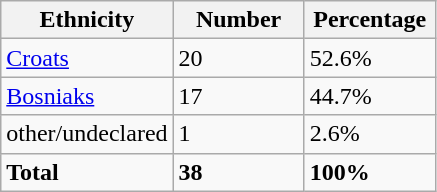<table class="wikitable">
<tr>
<th width="100px">Ethnicity</th>
<th width="80px">Number</th>
<th width="80px">Percentage</th>
</tr>
<tr>
<td><a href='#'>Croats</a></td>
<td>20</td>
<td>52.6%</td>
</tr>
<tr>
<td><a href='#'>Bosniaks</a></td>
<td>17</td>
<td>44.7%</td>
</tr>
<tr>
<td>other/undeclared</td>
<td>1</td>
<td>2.6%</td>
</tr>
<tr>
<td><strong>Total</strong></td>
<td><strong>38</strong></td>
<td><strong>100%</strong></td>
</tr>
</table>
